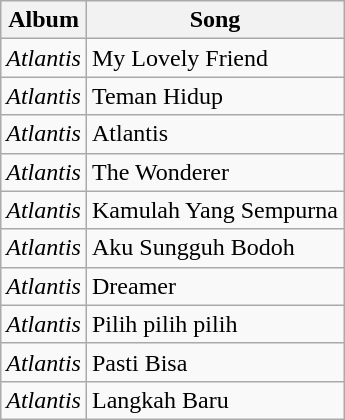<table class="wikitable">
<tr>
<th>Album</th>
<th>Song</th>
</tr>
<tr>
<td><em>Atlantis</em></td>
<td>My Lovely Friend</td>
</tr>
<tr>
<td><em>Atlantis</em></td>
<td>Teman Hidup</td>
</tr>
<tr>
<td><em>Atlantis</em></td>
<td>Atlantis</td>
</tr>
<tr>
<td><em>Atlantis</em></td>
<td>The Wonderer</td>
</tr>
<tr>
<td><em>Atlantis</em></td>
<td>Kamulah Yang Sempurna</td>
</tr>
<tr>
<td><em>Atlantis</em></td>
<td>Aku Sungguh Bodoh</td>
</tr>
<tr>
<td><em>Atlantis</em></td>
<td>Dreamer</td>
</tr>
<tr>
<td><em>Atlantis</em></td>
<td>Pilih pilih pilih</td>
</tr>
<tr>
<td><em>Atlantis</em></td>
<td>Pasti Bisa</td>
</tr>
<tr>
<td><em>Atlantis</em></td>
<td>Langkah Baru</td>
</tr>
</table>
